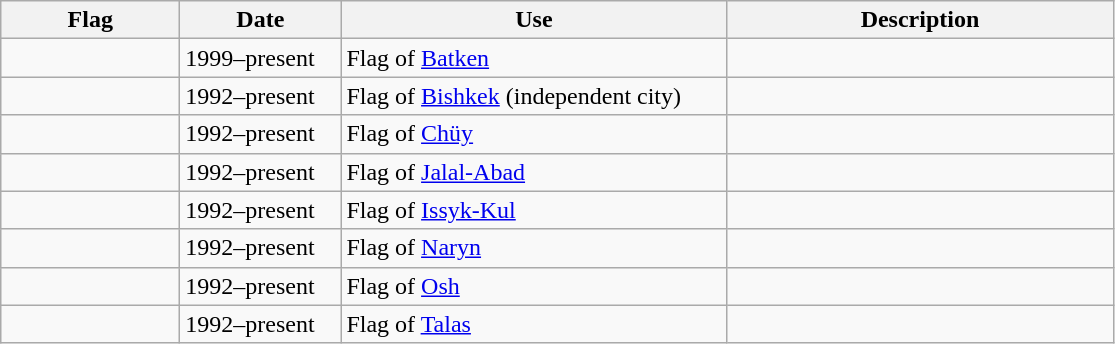<table class="wikitable" style="background: #f9f9f9">
<tr>
<th width="112">Flag</th>
<th width="100">Date</th>
<th width="250">Use</th>
<th width="250">Description</th>
</tr>
<tr>
<td></td>
<td>1999–present</td>
<td>Flag of <a href='#'>Batken</a></td>
<td></td>
</tr>
<tr>
<td></td>
<td>1992–present</td>
<td>Flag of <a href='#'>Bishkek</a> (independent city)</td>
<td></td>
</tr>
<tr>
<td></td>
<td>1992–present</td>
<td>Flag of <a href='#'>Chüy</a></td>
<td></td>
</tr>
<tr>
<td></td>
<td>1992–present</td>
<td>Flag of <a href='#'>Jalal-Abad</a></td>
<td></td>
</tr>
<tr>
<td></td>
<td>1992–present</td>
<td>Flag of <a href='#'>Issyk-Kul</a></td>
<td></td>
</tr>
<tr>
<td></td>
<td>1992–present</td>
<td>Flag of <a href='#'>Naryn</a></td>
<td></td>
</tr>
<tr>
<td></td>
<td>1992–present</td>
<td>Flag of <a href='#'>Osh</a></td>
<td></td>
</tr>
<tr>
<td></td>
<td>1992–present</td>
<td>Flag of <a href='#'>Talas</a></td>
<td></td>
</tr>
</table>
